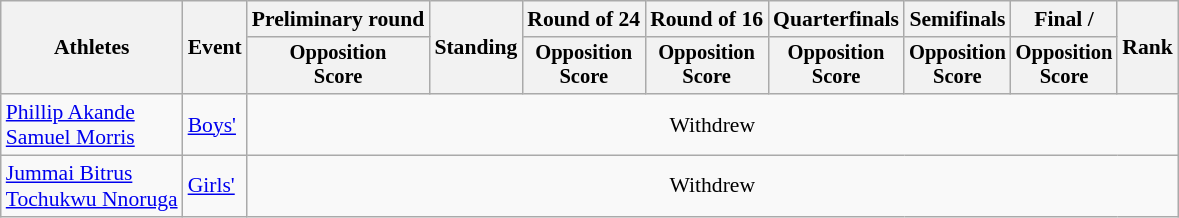<table class=wikitable style="font-size:90%">
<tr>
<th rowspan="2">Athletes</th>
<th rowspan="2">Event</th>
<th>Preliminary round</th>
<th rowspan="2">Standing</th>
<th>Round of 24</th>
<th>Round of 16</th>
<th>Quarterfinals</th>
<th>Semifinals</th>
<th>Final / </th>
<th rowspan=2>Rank</th>
</tr>
<tr style="font-size:95%">
<th>Opposition<br>Score</th>
<th>Opposition<br>Score</th>
<th>Opposition<br>Score</th>
<th>Opposition<br>Score</th>
<th>Opposition<br>Score</th>
<th>Opposition<br>Score</th>
</tr>
<tr align=center>
<td align=left><a href='#'>Phillip Akande</a><br><a href='#'>Samuel Morris</a></td>
<td align=left><a href='#'>Boys'</a></td>
<td colspan=8>Withdrew</td>
</tr>
<tr align=center>
<td align=left><a href='#'>Jummai Bitrus</a><br><a href='#'>Tochukwu Nnoruga</a></td>
<td align=left><a href='#'>Girls'</a></td>
<td colspan=8>Withdrew</td>
</tr>
</table>
